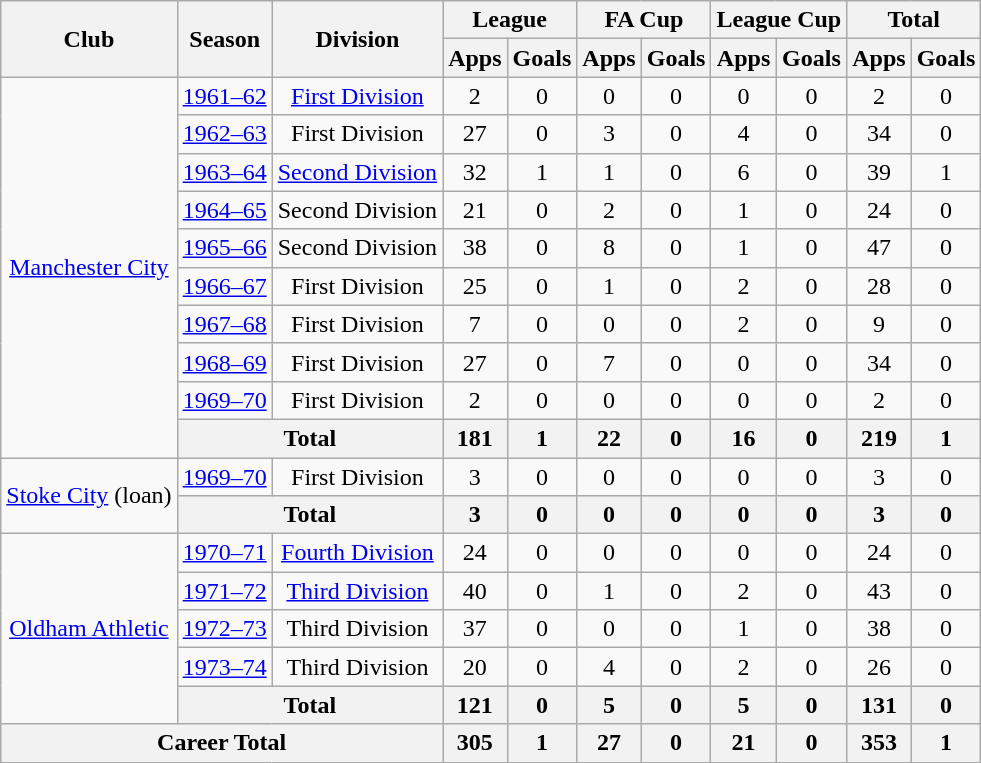<table class="wikitable" style="text-align: center;">
<tr>
<th rowspan="2">Club</th>
<th rowspan="2">Season</th>
<th rowspan="2">Division</th>
<th colspan="2">League</th>
<th colspan="2">FA Cup</th>
<th colspan="2">League Cup</th>
<th colspan="2">Total</th>
</tr>
<tr>
<th>Apps</th>
<th>Goals</th>
<th>Apps</th>
<th>Goals</th>
<th>Apps</th>
<th>Goals</th>
<th>Apps</th>
<th>Goals</th>
</tr>
<tr>
<td rowspan="10"><a href='#'>Manchester City</a></td>
<td><a href='#'>1961–62</a></td>
<td><a href='#'>First Division</a></td>
<td>2</td>
<td>0</td>
<td>0</td>
<td>0</td>
<td>0</td>
<td>0</td>
<td>2</td>
<td>0</td>
</tr>
<tr>
<td><a href='#'>1962–63</a></td>
<td>First Division</td>
<td>27</td>
<td>0</td>
<td>3</td>
<td>0</td>
<td>4</td>
<td>0</td>
<td>34</td>
<td>0</td>
</tr>
<tr>
<td><a href='#'>1963–64</a></td>
<td><a href='#'>Second Division</a></td>
<td>32</td>
<td>1</td>
<td>1</td>
<td>0</td>
<td>6</td>
<td>0</td>
<td>39</td>
<td>1</td>
</tr>
<tr>
<td><a href='#'>1964–65</a></td>
<td>Second Division</td>
<td>21</td>
<td>0</td>
<td>2</td>
<td>0</td>
<td>1</td>
<td>0</td>
<td>24</td>
<td>0</td>
</tr>
<tr>
<td><a href='#'>1965–66</a></td>
<td>Second Division</td>
<td>38</td>
<td>0</td>
<td>8</td>
<td>0</td>
<td>1</td>
<td>0</td>
<td>47</td>
<td>0</td>
</tr>
<tr>
<td><a href='#'>1966–67</a></td>
<td>First Division</td>
<td>25</td>
<td>0</td>
<td>1</td>
<td>0</td>
<td>2</td>
<td>0</td>
<td>28</td>
<td>0</td>
</tr>
<tr>
<td><a href='#'>1967–68</a></td>
<td>First Division</td>
<td>7</td>
<td>0</td>
<td>0</td>
<td>0</td>
<td>2</td>
<td>0</td>
<td>9</td>
<td>0</td>
</tr>
<tr>
<td><a href='#'>1968–69</a></td>
<td>First Division</td>
<td>27</td>
<td>0</td>
<td>7</td>
<td>0</td>
<td>0</td>
<td>0</td>
<td>34</td>
<td>0</td>
</tr>
<tr>
<td><a href='#'>1969–70</a></td>
<td>First Division</td>
<td>2</td>
<td>0</td>
<td>0</td>
<td>0</td>
<td>0</td>
<td>0</td>
<td>2</td>
<td>0</td>
</tr>
<tr>
<th colspan="2">Total</th>
<th>181</th>
<th>1</th>
<th>22</th>
<th>0</th>
<th>16</th>
<th>0</th>
<th>219</th>
<th>1</th>
</tr>
<tr>
<td rowspan="2"><a href='#'>Stoke City</a> (loan)</td>
<td><a href='#'>1969–70</a></td>
<td>First Division</td>
<td>3</td>
<td>0</td>
<td>0</td>
<td>0</td>
<td>0</td>
<td>0</td>
<td>3</td>
<td>0</td>
</tr>
<tr>
<th colspan="2">Total</th>
<th>3</th>
<th>0</th>
<th>0</th>
<th>0</th>
<th>0</th>
<th>0</th>
<th>3</th>
<th>0</th>
</tr>
<tr>
<td rowspan="5"><a href='#'>Oldham Athletic</a></td>
<td><a href='#'>1970–71</a></td>
<td><a href='#'>Fourth Division</a></td>
<td>24</td>
<td>0</td>
<td>0</td>
<td>0</td>
<td>0</td>
<td>0</td>
<td>24</td>
<td>0</td>
</tr>
<tr>
<td><a href='#'>1971–72</a></td>
<td><a href='#'>Third Division</a></td>
<td>40</td>
<td>0</td>
<td>1</td>
<td>0</td>
<td>2</td>
<td>0</td>
<td>43</td>
<td>0</td>
</tr>
<tr>
<td><a href='#'>1972–73</a></td>
<td>Third Division</td>
<td>37</td>
<td>0</td>
<td>0</td>
<td>0</td>
<td>1</td>
<td>0</td>
<td>38</td>
<td>0</td>
</tr>
<tr>
<td><a href='#'>1973–74</a></td>
<td>Third Division</td>
<td>20</td>
<td>0</td>
<td>4</td>
<td>0</td>
<td>2</td>
<td>0</td>
<td>26</td>
<td>0</td>
</tr>
<tr>
<th colspan="2">Total</th>
<th>121</th>
<th>0</th>
<th>5</th>
<th>0</th>
<th>5</th>
<th>0</th>
<th>131</th>
<th>0</th>
</tr>
<tr>
<th colspan="3">Career Total</th>
<th>305</th>
<th>1</th>
<th>27</th>
<th>0</th>
<th>21</th>
<th>0</th>
<th>353</th>
<th>1</th>
</tr>
</table>
